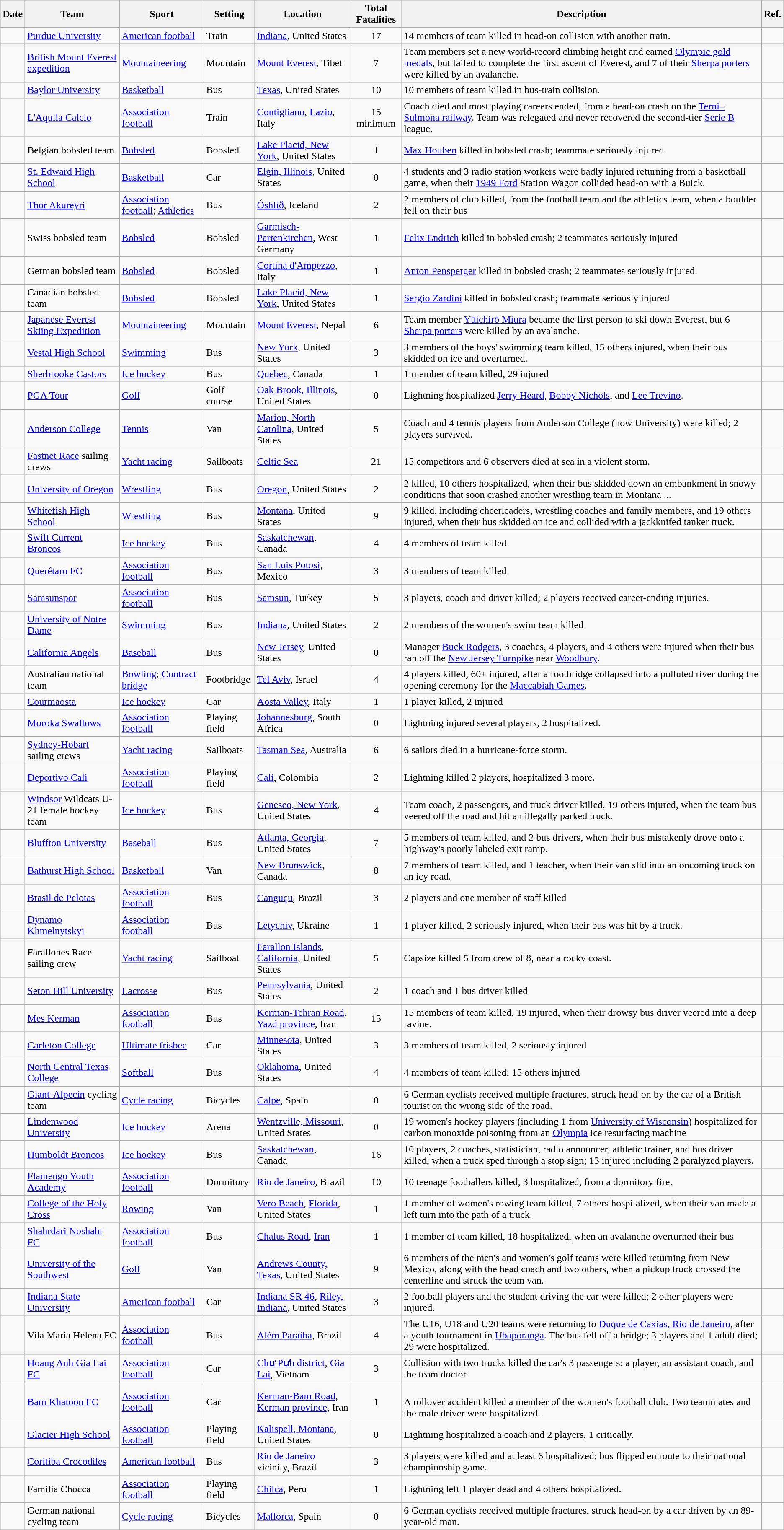<table class="wikitable sortable">
<tr>
<th>Date</th>
<th>Team</th>
<th>Sport</th>
<th>Setting</th>
<th>Location</th>
<th>Total Fatalities</th>
<th class=unsortable style="min-width: 300px;">Description</th>
<th class=unsortable>Ref.</th>
</tr>
<tr>
<td><a href='#'></a></td>
<td><a href='#'>Purdue University</a></td>
<td><a href='#'>American football</a></td>
<td>Train</td>
<td><a href='#'>Indiana</a>, United States</td>
<td align=center>17</td>
<td>14 members of team killed in head-on collision with another train.</td>
<td></td>
</tr>
<tr>
<td><a href='#'></a></td>
<td><a href='#'>British Mount Everest expedition</a></td>
<td><a href='#'>Mountaineering</a></td>
<td>Mountain</td>
<td><a href='#'>Mount Everest</a>, Tibet</td>
<td align=center>7</td>
<td>Team members set a new world-record climbing height and earned <a href='#'>Olympic gold medals</a>, but failed to complete the first ascent of Everest, and 7 of their <a href='#'>Sherpa porters</a> were killed by an avalanche.</td>
<td></td>
</tr>
<tr>
<td><a href='#'></a></td>
<td><a href='#'>Baylor University</a></td>
<td><a href='#'>Basketball</a></td>
<td>Bus</td>
<td><a href='#'>Texas</a>, United States</td>
<td align=center>10</td>
<td>10 members of team killed in bus-train collision.</td>
<td></td>
</tr>
<tr>
<td></td>
<td><a href='#'>L'Aquila Calcio</a></td>
<td><a href='#'>Association football</a></td>
<td>Train</td>
<td><a href='#'>Contigliano</a>, <a href='#'>Lazio</a>, Italy</td>
<td align=center>15 minimum</td>
<td>Coach died and most playing careers ended, from a head-on crash on the <a href='#'>Terni–Sulmona railway</a>. Team was relegated and never recovered the second-tier <a href='#'>Serie B</a> league.</td>
<td></td>
</tr>
<tr>
<td></td>
<td>Belgian bobsled team</td>
<td><a href='#'>Bobsled</a></td>
<td>Bobsled</td>
<td><a href='#'>Lake Placid, New York</a>, United States</td>
<td align=center>1</td>
<td><a href='#'>Max Houben</a> killed in bobsled crash; teammate seriously injured</td>
<td></td>
</tr>
<tr>
<td></td>
<td><a href='#'>St. Edward High School</a></td>
<td><a href='#'>Basketball</a></td>
<td>Car</td>
<td><a href='#'>Elgin, Illinois</a>, United States</td>
<td align=center>0</td>
<td>4 students and 3 radio station workers were badly injured returning from a basketball game, when their <a href='#'>1949 Ford</a> Station Wagon collided head-on with a Buick.</td>
<td></td>
</tr>
<tr>
<td></td>
<td><a href='#'>Thor Akureyri</a></td>
<td><a href='#'>Association football</a>; <a href='#'>Athletics</a></td>
<td>Bus</td>
<td><a href='#'>Óshlíð</a>, Iceland</td>
<td align=center>2</td>
<td>2 members of club killed, from the football team and the athletics team, when a boulder fell on their bus</td>
<td></td>
</tr>
<tr>
<td></td>
<td>Swiss bobsled team</td>
<td><a href='#'>Bobsled</a></td>
<td>Bobsled</td>
<td><a href='#'>Garmisch-Partenkirchen</a>, West Germany</td>
<td align=center>1</td>
<td><a href='#'>Felix Endrich</a> killed in bobsled crash; 2 teammates seriously injured</td>
<td></td>
</tr>
<tr>
<td></td>
<td>German bobsled team</td>
<td><a href='#'>Bobsled</a></td>
<td>Bobsled</td>
<td><a href='#'>Cortina d'Ampezzo</a>, Italy</td>
<td align=center>1</td>
<td><a href='#'>Anton Pensperger</a> killed in bobsled crash; 2 teammates seriously injured</td>
<td></td>
</tr>
<tr>
<td></td>
<td>Canadian bobsled team</td>
<td><a href='#'>Bobsled</a></td>
<td>Bobsled</td>
<td><a href='#'>Lake Placid, New York</a>, United States</td>
<td align=center>1</td>
<td><a href='#'>Sergio Zardini</a> killed in bobsled crash; teammate seriously injured</td>
<td></td>
</tr>
<tr>
<td><a href='#'></a></td>
<td><a href='#'>Japanese Everest Skiing Expedition</a></td>
<td><a href='#'>Mountaineering</a></td>
<td>Mountain</td>
<td><a href='#'>Mount Everest</a>, Nepal</td>
<td align=center>6</td>
<td>Team member <a href='#'>Yūichirō Miura</a> became the first person to ski down Everest, but 6 <a href='#'>Sherpa porters</a> were killed by an avalanche.</td>
<td></td>
</tr>
<tr>
<td></td>
<td><a href='#'>Vestal High School</a></td>
<td><a href='#'>Swimming</a></td>
<td>Bus</td>
<td><a href='#'>New York</a>, United States</td>
<td align=center>3</td>
<td>3 members of the boys' swimming team killed, 15 others injured, when their bus skidded on ice and overturned.</td>
<td></td>
</tr>
<tr>
<td></td>
<td><a href='#'>Sherbrooke Castors</a></td>
<td><a href='#'>Ice hockey</a></td>
<td>Bus</td>
<td><a href='#'>Quebec</a>, Canada</td>
<td align=center>1</td>
<td>1 member of team killed, 29 injured</td>
<td></td>
</tr>
<tr>
<td></td>
<td><a href='#'>PGA Tour</a></td>
<td><a href='#'>Golf</a></td>
<td>Golf course</td>
<td><a href='#'>Oak Brook, Illinois</a>, United States</td>
<td align=center>0</td>
<td>Lightning hospitalized <a href='#'>Jerry Heard</a>, <a href='#'>Bobby Nichols</a>, and <a href='#'>Lee Trevino</a>.</td>
<td></td>
</tr>
<tr>
<td></td>
<td><a href='#'>Anderson College</a></td>
<td><a href='#'>Tennis</a></td>
<td>Van</td>
<td><a href='#'>Marion, North Carolina</a>, United States</td>
<td align=center>5</td>
<td>Coach and 4 tennis players from Anderson College (now University) were killed; 2 players survived.</td>
<td></td>
</tr>
<tr>
<td><a href='#'></a></td>
<td><a href='#'>Fastnet Race</a> sailing crews</td>
<td><a href='#'>Yacht racing</a></td>
<td>Sailboats</td>
<td><a href='#'>Celtic Sea</a></td>
<td align=center>21</td>
<td>15 competitors and 6 observers died at sea in a violent storm.</td>
<td></td>
</tr>
<tr>
<td><a href='#'></a></td>
<td><a href='#'>University of Oregon</a></td>
<td><a href='#'>Wrestling</a></td>
<td>Bus</td>
<td><a href='#'>Oregon</a>, United States</td>
<td align=center>2</td>
<td>2 killed, 10 others hospitalized, when their bus skidded down an embankment in snowy conditions that soon crashed another wrestling team in Montana ...</td>
<td></td>
</tr>
<tr>
<td></td>
<td><a href='#'>Whitefish High School</a></td>
<td><a href='#'>Wrestling</a></td>
<td>Bus</td>
<td><a href='#'>Montana</a>, United States</td>
<td align=center>9</td>
<td>9 killed, including cheerleaders, wrestling coaches and family members, and 19 others injured, when their bus skidded on ice and collided with a jackknifed tanker truck.</td>
<td></td>
</tr>
<tr>
<td><a href='#'></a></td>
<td><a href='#'>Swift Current Broncos</a></td>
<td><a href='#'>Ice hockey</a></td>
<td>Bus</td>
<td><a href='#'>Saskatchewan</a>, Canada</td>
<td align=center>4</td>
<td>4 members of team killed</td>
<td></td>
</tr>
<tr>
<td></td>
<td><a href='#'>Querétaro FC</a></td>
<td><a href='#'>Association football</a></td>
<td>Bus</td>
<td><a href='#'>San Luis Potosí</a>, Mexico</td>
<td align=center>3</td>
<td>3 members of team killed</td>
<td></td>
</tr>
<tr>
<td><a href='#'></a></td>
<td><a href='#'>Samsunspor</a></td>
<td><a href='#'>Association football</a></td>
<td>Bus</td>
<td><a href='#'>Samsun</a>, Turkey</td>
<td align=center>5</td>
<td>3 players, coach and driver killed; 2 players received career-ending injuries.</td>
<td></td>
</tr>
<tr>
<td></td>
<td><a href='#'>University of Notre Dame</a></td>
<td><a href='#'>Swimming</a></td>
<td>Bus</td>
<td><a href='#'>Indiana</a>, United States</td>
<td align=center>2</td>
<td>2 members of the women's swim team killed</td>
<td></td>
</tr>
<tr>
<td></td>
<td><a href='#'>California Angels</a></td>
<td><a href='#'>Baseball</a></td>
<td>Bus</td>
<td><a href='#'>New Jersey</a>, United States</td>
<td align=center>0</td>
<td>Manager <a href='#'>Buck Rodgers</a>, 3 coaches, 4 players, and 4 others were injured when their bus ran off the <a href='#'>New Jersey Turnpike</a> near <a href='#'>Woodbury</a>.</td>
<td></td>
</tr>
<tr>
<td><a href='#'></a></td>
<td>Australian national team</td>
<td><a href='#'>Bowling</a>; <a href='#'>Contract bridge</a></td>
<td>Footbridge</td>
<td><a href='#'>Tel Aviv</a>, Israel</td>
<td align=center>4</td>
<td>4 players killed, 60+ injured, after a footbridge collapsed into a polluted river during the opening ceremony for the <a href='#'>Maccabiah Games</a>.</td>
<td></td>
</tr>
<tr>
<td></td>
<td><a href='#'>Courmaosta</a></td>
<td><a href='#'>Ice hockey</a></td>
<td>Car</td>
<td><a href='#'>Aosta Valley</a>, Italy</td>
<td align=center>1</td>
<td>1 player killed, 2 injured</td>
<td></td>
</tr>
<tr>
<td></td>
<td><a href='#'>Moroka Swallows</a></td>
<td><a href='#'>Association football</a></td>
<td>Playing field</td>
<td><a href='#'>Johannesburg</a>, South Africa</td>
<td align=center>0</td>
<td>Lightning injured several players, 2 hospitalized.</td>
<td></td>
</tr>
<tr>
<td><a href='#'></a></td>
<td><a href='#'>Sydney-Hobart</a> sailing crews</td>
<td><a href='#'>Yacht racing</a></td>
<td>Sailboats</td>
<td><a href='#'>Tasman Sea</a>, Australia</td>
<td align=center>6</td>
<td>6 sailors died in a hurricane-force storm.</td>
<td></td>
</tr>
<tr>
<td></td>
<td><a href='#'>Deportivo Cali</a></td>
<td><a href='#'>Association football</a></td>
<td>Playing field</td>
<td><a href='#'>Cali</a>, Colombia</td>
<td align=center>2</td>
<td>Lightning killed 2 players, hospitalized 3 more.</td>
<td></td>
</tr>
<tr>
<td></td>
<td><a href='#'>Windsor</a> Wildcats U-21 female hockey team</td>
<td><a href='#'>Ice hockey</a></td>
<td>Bus</td>
<td><a href='#'>Geneseo, New York</a>, United States</td>
<td align=center>4</td>
<td>Team coach, 2 passengers, and truck driver killed, 19 others injured, when the team bus veered off the road and hit an illegally parked truck.</td>
<td></td>
</tr>
<tr>
<td><a href='#'></a></td>
<td><a href='#'>Bluffton University</a></td>
<td><a href='#'>Baseball</a></td>
<td>Bus</td>
<td><a href='#'>Atlanta, Georgia</a>, United States</td>
<td align=center>7</td>
<td>5 members of team killed, and 2 bus drivers, when their bus mistakenly drove onto a highway's poorly labeled exit ramp.</td>
<td></td>
</tr>
<tr>
<td><a href='#'></a></td>
<td><a href='#'>Bathurst High School</a></td>
<td><a href='#'>Basketball</a></td>
<td>Van</td>
<td><a href='#'>New Brunswick</a>, Canada</td>
<td align=center>8</td>
<td>7 members of team killed, and 1 teacher, when their van slid into an oncoming truck on an icy road.</td>
<td></td>
</tr>
<tr>
<td></td>
<td><a href='#'>Brasil de Pelotas</a></td>
<td><a href='#'>Association football</a></td>
<td>Bus</td>
<td><a href='#'>Canguçu</a>, Brazil</td>
<td align=center>3</td>
<td>2 players and one member of staff killed</td>
<td></td>
</tr>
<tr>
<td></td>
<td><a href='#'>Dynamo Khmelnytskyi</a></td>
<td><a href='#'>Association football</a></td>
<td>Bus</td>
<td><a href='#'>Letychiv</a>, Ukraine</td>
<td align=center>1</td>
<td>1 player killed, 2 seriously injured, when their bus was hit by a truck.</td>
<td></td>
</tr>
<tr>
<td></td>
<td>Farallones Race sailing crew</td>
<td><a href='#'>Yacht racing</a></td>
<td>Sailboat</td>
<td><a href='#'>Farallon Islands</a>, <a href='#'>California</a>, United States</td>
<td align=center>5</td>
<td>Capsize killed 5 from crew of 8, near a rocky coast.</td>
<td></td>
</tr>
<tr>
<td></td>
<td><a href='#'>Seton Hill University</a></td>
<td><a href='#'>Lacrosse</a></td>
<td>Bus</td>
<td><a href='#'>Pennsylvania</a>, United States</td>
<td align=center>2</td>
<td>1 coach and 1 bus driver killed</td>
<td></td>
</tr>
<tr>
<td></td>
<td><a href='#'>Mes Kerman</a></td>
<td><a href='#'>Association football</a></td>
<td>Bus</td>
<td><a href='#'>Kerman-Tehran Road</a>, <a href='#'>Yazd province</a>, Iran</td>
<td align=center>15</td>
<td>15 members of team killed, 19 injured, when their drowsy bus driver veered into a deep ravine.</td>
<td></td>
</tr>
<tr>
<td><a href='#'></a></td>
<td><a href='#'>Carleton College</a></td>
<td><a href='#'>Ultimate frisbee</a></td>
<td>Car</td>
<td><a href='#'>Minnesota</a>, United States</td>
<td align=center>3</td>
<td>3 members of team killed, 2 seriously injured</td>
<td></td>
</tr>
<tr>
<td><a href='#'></a></td>
<td><a href='#'>North Central Texas College</a></td>
<td><a href='#'>Softball</a></td>
<td>Bus</td>
<td><a href='#'>Oklahoma</a>, United States</td>
<td align=center>4</td>
<td>4 members of team killed; 15 others injured</td>
<td></td>
</tr>
<tr>
<td></td>
<td><a href='#'>Giant-Alpecin</a> cycling team</td>
<td><a href='#'>Cycle racing</a></td>
<td>Bicycles</td>
<td><a href='#'>Calpe</a>, Spain</td>
<td align=center>0</td>
<td>6 German cyclists received multiple fractures, struck head-on by the car of a British tourist on the wrong side of the road.</td>
<td></td>
</tr>
<tr>
<td></td>
<td><a href='#'>Lindenwood University</a></td>
<td><a href='#'>Ice hockey</a></td>
<td>Arena</td>
<td><a href='#'>Wentzville, Missouri</a>, United States</td>
<td align=center>0</td>
<td>19 women's hockey players (including 1 from <a href='#'>University of Wisconsin</a>) hospitalized for carbon monoxide poisoning from an <a href='#'>Olympia</a> ice resurfacing machine</td>
<td></td>
</tr>
<tr>
<td><a href='#'></a></td>
<td><a href='#'>Humboldt Broncos</a></td>
<td><a href='#'>Ice hockey</a></td>
<td>Bus</td>
<td><a href='#'>Saskatchewan</a>, Canada</td>
<td align=center>16</td>
<td>10 players, 2 coaches, statistician, radio announcer, athletic trainer, and bus driver killed, when a truck sped through a stop sign; 13 injured including 2 paralyzed players.</td>
<td></td>
</tr>
<tr>
<td><a href='#'></a></td>
<td><a href='#'>Flamengo Youth Academy</a></td>
<td><a href='#'>Association football</a></td>
<td>Dormitory</td>
<td><a href='#'>Rio de Janeiro</a>, Brazil</td>
<td align=center>10</td>
<td>10 teenage footballers killed, 3 hospitalized, from a dormitory fire.</td>
<td></td>
</tr>
<tr>
<td></td>
<td><a href='#'>College of the Holy Cross</a></td>
<td><a href='#'>Rowing</a></td>
<td>Van</td>
<td><a href='#'>Vero Beach</a>, <a href='#'>Florida</a>, United States</td>
<td align=center>1</td>
<td>1 member of women's rowing team killed, 7 others hospitalized, when their van made a left turn into the path of a truck.</td>
<td></td>
</tr>
<tr>
<td></td>
<td><a href='#'>Shahrdari Noshahr FC</a></td>
<td><a href='#'>Association football</a></td>
<td>Bus</td>
<td><a href='#'>Chalus Road</a>, <a href='#'>Iran</a></td>
<td align=center>1</td>
<td>1 member of team killed, 18 hospitalized, when an avalanche overturned their bus</td>
<td></td>
</tr>
<tr>
<td><a href='#'></a></td>
<td><a href='#'>University of the Southwest</a></td>
<td><a href='#'>Golf</a></td>
<td>Van</td>
<td><a href='#'>Andrews County, Texas</a>, United States</td>
<td align=center>9</td>
<td>6 members of the men's and women's golf teams were killed returning from New Mexico, along with the head coach and two others, when a pickup truck crossed the centerline and struck the team van.</td>
<td></td>
</tr>
<tr>
<td></td>
<td><a href='#'>Indiana State University</a></td>
<td><a href='#'>American football</a></td>
<td>Car</td>
<td><a href='#'>Indiana SR 46</a>, <a href='#'>Riley, Indiana</a>, United States</td>
<td align=center>3</td>
<td>2 football players and the student driving the car were killed; 2 other players were injured.</td>
<td></td>
</tr>
<tr>
<td></td>
<td>Vila Maria Helena FC</td>
<td><a href='#'>Association football</a></td>
<td>Bus</td>
<td><a href='#'>Além Paraíba</a>, Brazil</td>
<td align=center>4</td>
<td>The U16, U18 and U20 teams were returning to <a href='#'>Duque de Caxias, Rio de Janeiro</a>, after a youth tournament in <a href='#'>Ubaporanga</a>. The bus fell off a bridge; 3 players and 1 adult died; 29 were hospitalized.</td>
<td></td>
</tr>
<tr>
<td></td>
<td><a href='#'>Hoang Anh Gia Lai FC</a></td>
<td><a href='#'>Association football</a></td>
<td>Car</td>
<td><a href='#'>Chư Pưh district</a>, <a href='#'>Gia Lai</a>, Vietnam</td>
<td align=center>3</td>
<td>Collision with two trucks killed the car's 3 passengers: a player, an assistant coach, and the team doctor.</td>
<td></td>
</tr>
<tr>
<td></td>
<td><a href='#'>Bam Khatoon FC</a></td>
<td><a href='#'>Association football</a></td>
<td>Car</td>
<td><a href='#'>Kerman-Bam Road</a>, <a href='#'>Kerman province</a>, Iran</td>
<td align=center>1</td>
<td><br>A rollover accident killed a member of the women's football club. Two teammates and the male driver were hospitalized.</td>
<td></td>
</tr>
<tr>
<td></td>
<td><a href='#'>Glacier High School</a></td>
<td><a href='#'>Association football</a></td>
<td>Playing field</td>
<td><a href='#'>Kalispell, Montana</a>, United States</td>
<td align=center>0</td>
<td>Lightning hospitalized a coach and 2 players, 1 critically.</td>
<td></td>
</tr>
<tr>
<td></td>
<td><a href='#'>Coritiba Crocodiles</a></td>
<td><a href='#'>American football</a></td>
<td>Bus</td>
<td><a href='#'>Rio de Janeiro</a> vicinity, Brazil</td>
<td align=center>3</td>
<td>3 players were killed and at least 6 hospitalized; bus flipped en route to their national championship game.</td>
<td></td>
</tr>
<tr>
<td></td>
<td>Familia Chocca</td>
<td><a href='#'>Association football</a></td>
<td>Playing field</td>
<td><a href='#'>Chilca</a>, Peru</td>
<td align=center>1</td>
<td>Lightning left 1 player dead and 4 others hospitalized.</td>
<td></td>
</tr>
<tr>
<td></td>
<td>German national cycling team</td>
<td><a href='#'>Cycle racing</a></td>
<td>Bicycles</td>
<td><a href='#'>Mallorca</a>, Spain</td>
<td align=center>0</td>
<td>6 German cyclists received multiple fractures, struck head-on by a car driven by an 89-year-old man.</td>
<td></td>
</tr>
</table>
